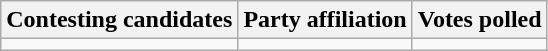<table class="wikitable sortable">
<tr>
<th>Contesting candidates</th>
<th>Party affiliation</th>
<th>Votes polled</th>
</tr>
<tr>
<td></td>
<td></td>
<td></td>
</tr>
</table>
